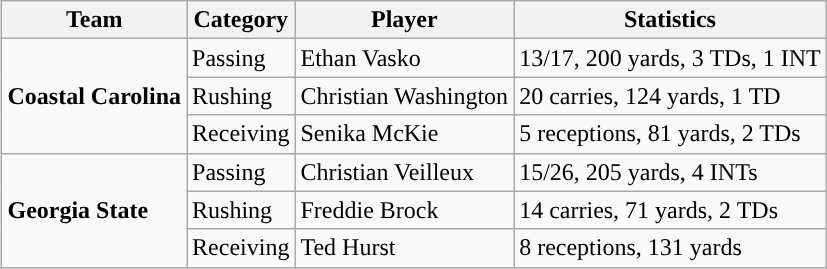<table class="wikitable" style="float: right;">
<tr>
<th>Team</th>
<th>Category</th>
<th>Player</th>
<th>Statistics</th>
</tr>
<tr>
<td rowspan=3><strong>Coastal Carolina</strong></td>
<td>Passing</td>
<td>Ethan Vasko</td>
<td>13/17, 200 yards, 3 TDs, 1 INT</td>
</tr>
<tr>
<td>Rushing</td>
<td>Christian Washington</td>
<td>20 carries, 124 yards, 1 TD</td>
</tr>
<tr>
<td>Receiving</td>
<td>Senika McKie</td>
<td>5 receptions, 81 yards, 2 TDs</td>
</tr>
<tr>
<td rowspan=3><strong>Georgia State</strong></td>
<td>Passing</td>
<td>Christian Veilleux</td>
<td>15/26, 205 yards, 4 INTs</td>
</tr>
<tr>
<td>Rushing</td>
<td>Freddie Brock</td>
<td>14 carries, 71 yards, 2 TDs</td>
</tr>
<tr>
<td>Receiving</td>
<td>Ted Hurst</td>
<td>8 receptions, 131 yards</td>
</tr>
</table>
